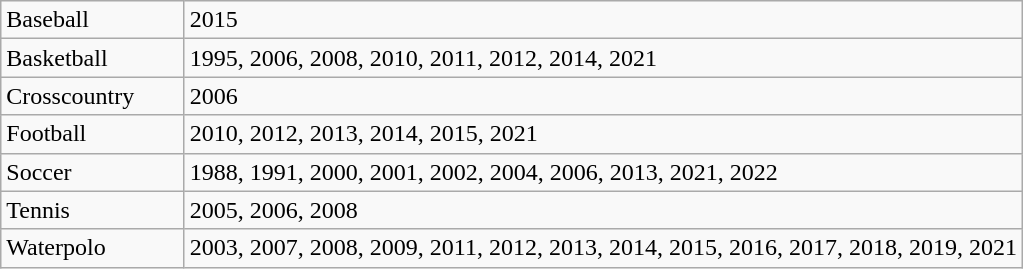<table class="wikitable">
<tr>
<td width=115>Baseball</td>
<td>2015</td>
</tr>
<tr>
<td valign="top">Basketball</td>
<td>1995, 2006, 2008, 2010, 2011, 2012, 2014, 2021</td>
</tr>
<tr>
<td>Crosscountry</td>
<td>2006</td>
</tr>
<tr>
<td>Football</td>
<td>2010, 2012, 2013, 2014, 2015, 2021</td>
</tr>
<tr>
<td>Soccer</td>
<td>1988, 1991, 2000, 2001, 2002, 2004, 2006, 2013, 2021, 2022</td>
</tr>
<tr>
<td>Tennis</td>
<td>2005, 2006, 2008</td>
</tr>
<tr>
<td valign="top">Waterpolo</td>
<td>2003, 2007, 2008, 2009, 2011, 2012, 2013, 2014, 2015, 2016, 2017, 2018, 2019, 2021</td>
</tr>
</table>
